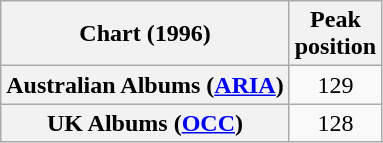<table class="wikitable sortable plainrowheaders">
<tr>
<th scope="col">Chart (1996)</th>
<th scope="col">Peak<br>position</th>
</tr>
<tr>
<th scope="row">Australian Albums (<a href='#'>ARIA</a>)</th>
<td align="center">129</td>
</tr>
<tr>
<th scope="row">UK Albums (<a href='#'>OCC</a>)</th>
<td align="center">128</td>
</tr>
</table>
